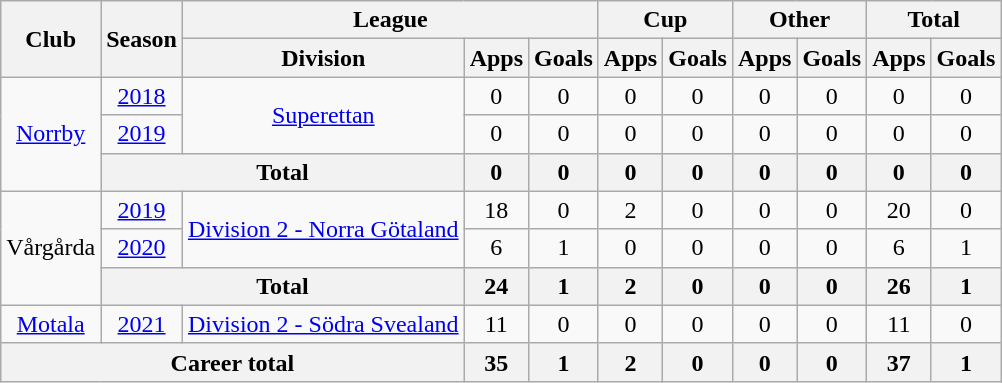<table class="wikitable" style="text-align: center">
<tr>
<th rowspan="2">Club</th>
<th rowspan="2">Season</th>
<th colspan="3">League</th>
<th colspan="2">Cup</th>
<th colspan="2">Other</th>
<th colspan="2">Total</th>
</tr>
<tr>
<th>Division</th>
<th>Apps</th>
<th>Goals</th>
<th>Apps</th>
<th>Goals</th>
<th>Apps</th>
<th>Goals</th>
<th>Apps</th>
<th>Goals</th>
</tr>
<tr>
<td rowspan="3"><a href='#'>Norrby</a></td>
<td><a href='#'>2018</a></td>
<td rowspan="2"><a href='#'>Superettan</a></td>
<td>0</td>
<td>0</td>
<td>0</td>
<td>0</td>
<td>0</td>
<td>0</td>
<td>0</td>
<td>0</td>
</tr>
<tr>
<td><a href='#'>2019</a></td>
<td>0</td>
<td>0</td>
<td>0</td>
<td>0</td>
<td>0</td>
<td>0</td>
<td>0</td>
<td>0</td>
</tr>
<tr>
<th colspan="2"><strong>Total</strong></th>
<th>0</th>
<th>0</th>
<th>0</th>
<th>0</th>
<th>0</th>
<th>0</th>
<th>0</th>
<th>0</th>
</tr>
<tr>
<td rowspan="3">Vårgårda</td>
<td><a href='#'>2019</a></td>
<td rowspan="2"><a href='#'>Division 2 - Norra Götaland</a></td>
<td>18</td>
<td>0</td>
<td>2</td>
<td>0</td>
<td>0</td>
<td>0</td>
<td>20</td>
<td>0</td>
</tr>
<tr>
<td><a href='#'>2020</a></td>
<td>6</td>
<td>1</td>
<td>0</td>
<td>0</td>
<td>0</td>
<td>0</td>
<td>6</td>
<td>1</td>
</tr>
<tr>
<th colspan="2"><strong>Total</strong></th>
<th>24</th>
<th>1</th>
<th>2</th>
<th>0</th>
<th>0</th>
<th>0</th>
<th>26</th>
<th>1</th>
</tr>
<tr>
<td><a href='#'>Motala</a></td>
<td><a href='#'>2021</a></td>
<td><a href='#'>Division 2 - Södra Svealand</a></td>
<td>11</td>
<td>0</td>
<td>0</td>
<td>0</td>
<td>0</td>
<td>0</td>
<td>11</td>
<td>0</td>
</tr>
<tr>
<th colspan="3"><strong>Career total</strong></th>
<th>35</th>
<th>1</th>
<th>2</th>
<th>0</th>
<th>0</th>
<th>0</th>
<th>37</th>
<th>1</th>
</tr>
</table>
